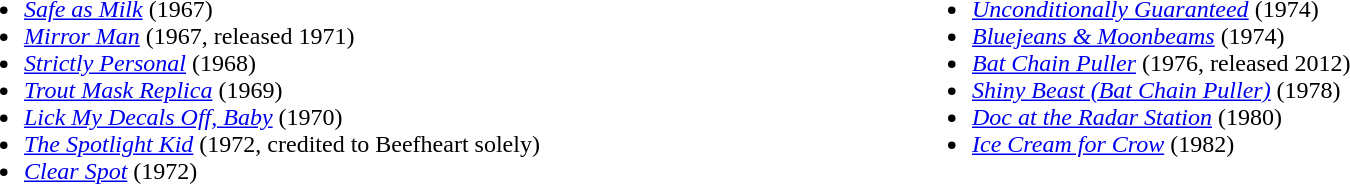<table style="width:100%" cellspacing="0" cellpadding="0">
<tr valign="top">
<td style="width:50%"><br><ul><li><em><a href='#'>Safe as Milk</a></em> (1967)</li><li><em><a href='#'>Mirror Man</a></em> (1967, released 1971)</li><li><em><a href='#'>Strictly Personal</a></em> (1968)</li><li><em><a href='#'>Trout Mask Replica</a></em> (1969)</li><li><em><a href='#'>Lick My Decals Off, Baby</a></em> (1970)</li><li><em><a href='#'>The Spotlight Kid</a></em> (1972, credited to Beefheart solely)</li><li><em><a href='#'>Clear Spot</a></em> (1972)</li></ul></td>
<td style="width:50%"><br><ul><li><em><a href='#'>Unconditionally Guaranteed</a></em> (1974)</li><li><em><a href='#'>Bluejeans & Moonbeams</a></em> (1974)</li><li><em><a href='#'>Bat Chain Puller</a></em> (1976, released 2012)</li><li><em><a href='#'>Shiny Beast (Bat Chain Puller)</a></em> (1978)</li><li><em><a href='#'>Doc at the Radar Station</a></em> (1980)</li><li><em><a href='#'>Ice Cream for Crow</a></em> (1982)</li></ul></td>
</tr>
</table>
